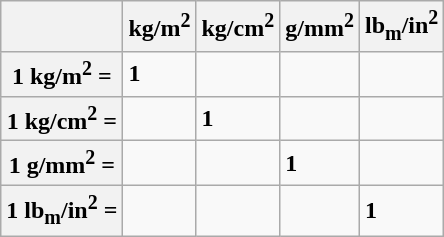<table class="wikitable">
<tr>
<th></th>
<th>kg/m<sup>2</sup></th>
<th>kg/cm<sup>2</sup></th>
<th>g/mm<sup>2</sup></th>
<th>lb<sub>m</sub>/in<sup>2</sup></th>
</tr>
<tr>
<th>1 kg/m<sup>2</sup> =</th>
<td><strong>1</strong></td>
<td><strong></strong></td>
<td><strong></strong></td>
<td></td>
</tr>
<tr>
<th>1 kg/cm<sup>2</sup> =</th>
<td><strong></strong></td>
<td><strong>1</strong></td>
<td><strong></strong></td>
<td></td>
</tr>
<tr>
<th>1 g/mm<sup>2</sup> =</th>
<td><strong></strong></td>
<td><strong></strong></td>
<td><strong>1</strong></td>
<td></td>
</tr>
<tr>
<th>1 lb<sub>m</sub>/in<sup>2</sup> =</th>
<td></td>
<td></td>
<td></td>
<td><strong>1</strong></td>
</tr>
</table>
